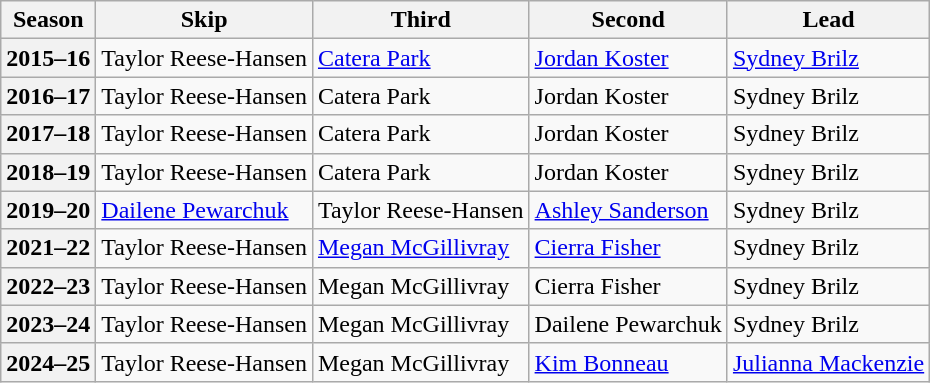<table class="wikitable">
<tr>
<th scope="col">Season</th>
<th scope="col">Skip</th>
<th scope="col">Third</th>
<th scope="col">Second</th>
<th scope="col">Lead</th>
</tr>
<tr>
<th scope="row">2015–16</th>
<td>Taylor Reese-Hansen</td>
<td><a href='#'>Catera Park</a></td>
<td><a href='#'>Jordan Koster</a></td>
<td><a href='#'>Sydney Brilz</a></td>
</tr>
<tr>
<th scope="row">2016–17</th>
<td>Taylor Reese-Hansen</td>
<td>Catera Park</td>
<td>Jordan Koster</td>
<td>Sydney Brilz</td>
</tr>
<tr>
<th scope="row">2017–18</th>
<td>Taylor Reese-Hansen</td>
<td>Catera Park</td>
<td>Jordan Koster</td>
<td>Sydney Brilz</td>
</tr>
<tr>
<th scope="row">2018–19</th>
<td>Taylor Reese-Hansen</td>
<td>Catera Park</td>
<td>Jordan Koster</td>
<td>Sydney Brilz</td>
</tr>
<tr>
<th scope="row">2019–20</th>
<td><a href='#'>Dailene Pewarchuk</a></td>
<td>Taylor Reese-Hansen</td>
<td><a href='#'>Ashley Sanderson</a></td>
<td>Sydney Brilz</td>
</tr>
<tr>
<th scope="row">2021–22</th>
<td>Taylor Reese-Hansen</td>
<td><a href='#'>Megan McGillivray</a></td>
<td><a href='#'>Cierra Fisher</a></td>
<td>Sydney Brilz</td>
</tr>
<tr>
<th scope="row">2022–23</th>
<td>Taylor Reese-Hansen</td>
<td>Megan McGillivray</td>
<td>Cierra Fisher</td>
<td>Sydney Brilz</td>
</tr>
<tr>
<th scope="row">2023–24</th>
<td>Taylor Reese-Hansen</td>
<td>Megan McGillivray</td>
<td>Dailene Pewarchuk</td>
<td>Sydney Brilz</td>
</tr>
<tr>
<th scope="row">2024–25</th>
<td>Taylor Reese-Hansen</td>
<td>Megan McGillivray</td>
<td><a href='#'>Kim Bonneau</a></td>
<td><a href='#'>Julianna Mackenzie</a></td>
</tr>
</table>
